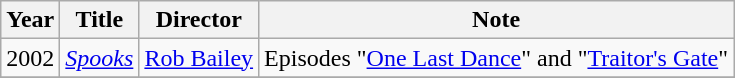<table class="wikitable">
<tr>
<th>Year</th>
<th>Title</th>
<th>Director</th>
<th>Note</th>
</tr>
<tr>
<td>2002</td>
<td><em><a href='#'>Spooks</a></em></td>
<td><a href='#'>Rob Bailey</a></td>
<td>Episodes "<a href='#'>One Last Dance</a>" and "<a href='#'>Traitor's Gate</a>"</td>
</tr>
<tr>
</tr>
</table>
